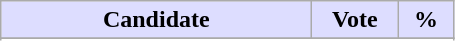<table class="wikitable">
<tr>
<th style="background:#ddf; width:200px;">Candidate</th>
<th style="background:#ddf; width:50px;">Vote</th>
<th style="background:#ddf; width:30px;">%</th>
</tr>
<tr>
</tr>
<tr>
</tr>
</table>
